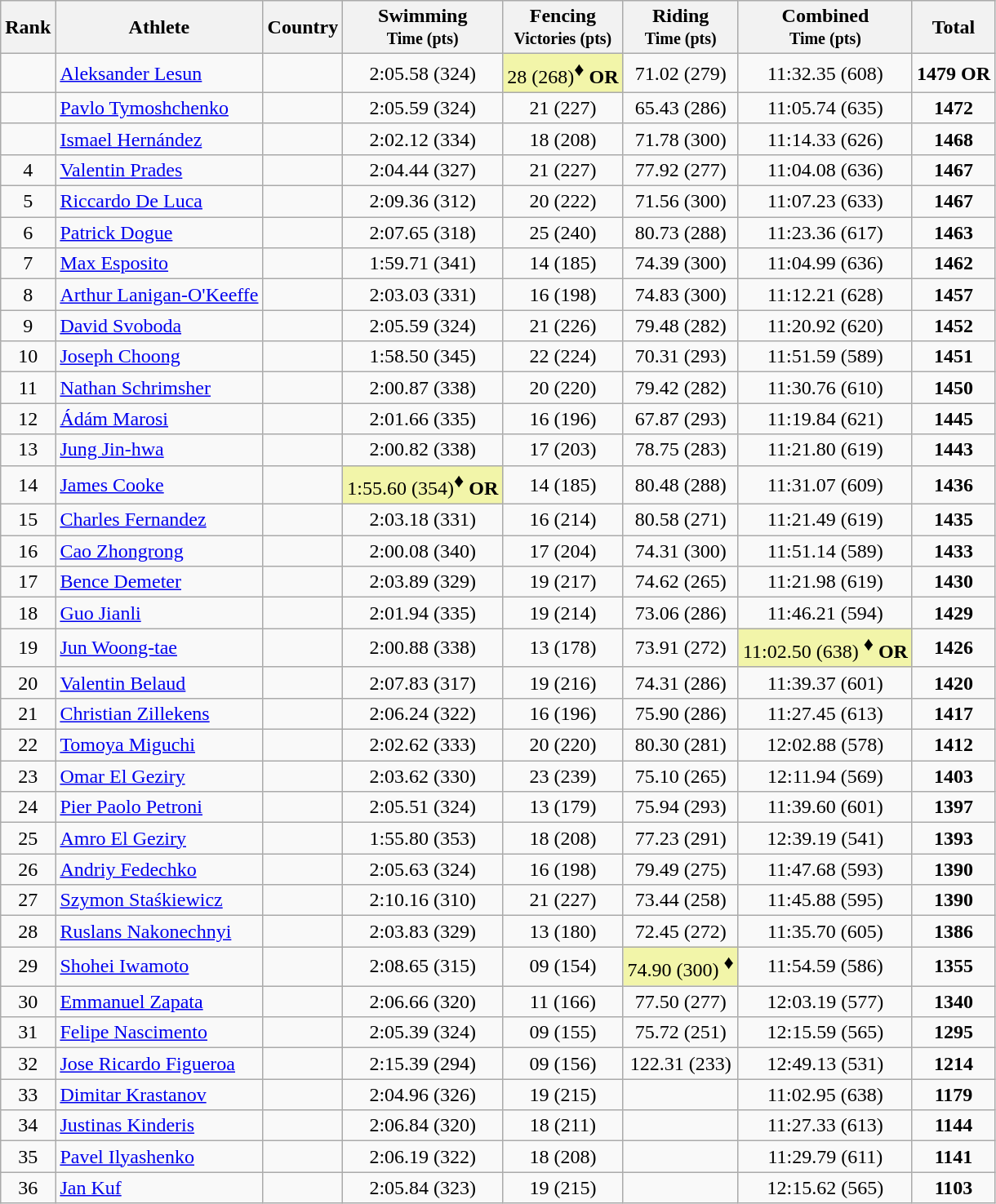<table class="wikitable sortable" style="text-align:center">
<tr>
<th data-sort-type=number>Rank</th>
<th>Athlete</th>
<th>Country</th>
<th>Swimming<br><small>Time (pts)</small></th>
<th>Fencing<br><small>Victories (pts)</small></th>
<th>Riding<br><small>Time (pts)</small></th>
<th>Combined<br><small>Time (pts)</small></th>
<th>Total</th>
</tr>
<tr>
<td></td>
<td align=left><a href='#'>Aleksander Lesun</a></td>
<td align=left></td>
<td>2:05.58 (324)</td>
<td bgcolor=#F2F5A9>28 (268)<sup><big>♦</big></sup> <strong>OR</strong></td>
<td>71.02 (279)</td>
<td>11:32.35 (608)</td>
<td><strong>1479</strong> <strong>OR</strong></td>
</tr>
<tr>
<td></td>
<td align=left><a href='#'>Pavlo Tymoshchenko</a></td>
<td align=left></td>
<td>2:05.59 (324)</td>
<td>21 (227)</td>
<td>65.43 (286)</td>
<td>11:05.74 (635)</td>
<td><strong>1472</strong></td>
</tr>
<tr>
<td></td>
<td align=left><a href='#'>Ismael Hernández</a></td>
<td align=left></td>
<td>2:02.12 (334)</td>
<td>18 (208)</td>
<td>71.78 (300)</td>
<td>11:14.33 (626)</td>
<td><strong>1468</strong></td>
</tr>
<tr>
<td>4</td>
<td align=left><a href='#'>Valentin Prades</a></td>
<td align=left></td>
<td>2:04.44 (327)</td>
<td>21 (227)</td>
<td>77.92 (277)</td>
<td>11:04.08 (636)</td>
<td><strong>1467</strong></td>
</tr>
<tr>
<td>5</td>
<td align=left><a href='#'>Riccardo De Luca</a></td>
<td align=left></td>
<td>2:09.36 (312)</td>
<td>20 (222)</td>
<td>71.56 (300)</td>
<td>11:07.23 (633)</td>
<td><strong>1467</strong></td>
</tr>
<tr>
<td>6</td>
<td align=left><a href='#'>Patrick Dogue</a></td>
<td align=left></td>
<td>2:07.65 (318)</td>
<td>25 (240)</td>
<td>80.73 (288)</td>
<td>11:23.36 (617)</td>
<td><strong>1463</strong></td>
</tr>
<tr>
<td>7</td>
<td align=left><a href='#'>Max Esposito</a></td>
<td align=left></td>
<td>1:59.71 (341)</td>
<td>14 (185)</td>
<td>74.39 (300)</td>
<td>11:04.99 (636)</td>
<td><strong>1462</strong></td>
</tr>
<tr>
<td>8</td>
<td align=left><a href='#'>Arthur Lanigan-O'Keeffe</a></td>
<td align=left></td>
<td>2:03.03 (331)</td>
<td>16 (198)</td>
<td>74.83 (300)</td>
<td>11:12.21 (628)</td>
<td><strong>1457</strong></td>
</tr>
<tr>
<td>9</td>
<td align=left><a href='#'>David Svoboda</a></td>
<td align=left></td>
<td>2:05.59 (324)</td>
<td>21 (226)</td>
<td>79.48 (282)</td>
<td>11:20.92 (620)</td>
<td><strong>1452</strong></td>
</tr>
<tr>
<td>10</td>
<td align=left><a href='#'>Joseph Choong</a></td>
<td align=left></td>
<td>1:58.50 (345)</td>
<td>22 (224)</td>
<td>70.31 (293)</td>
<td>11:51.59 (589)</td>
<td><strong>1451</strong></td>
</tr>
<tr>
<td>11</td>
<td align=left><a href='#'>Nathan Schrimsher</a></td>
<td align=left></td>
<td>2:00.87 (338)</td>
<td>20 (220)</td>
<td>79.42 (282)</td>
<td>11:30.76 (610)</td>
<td><strong>1450</strong></td>
</tr>
<tr>
<td>12</td>
<td align=left><a href='#'>Ádám Marosi</a></td>
<td align=left></td>
<td>2:01.66 (335)</td>
<td>16 (196)</td>
<td>67.87 (293)</td>
<td>11:19.84 (621)</td>
<td><strong>1445</strong></td>
</tr>
<tr>
<td>13</td>
<td align=left><a href='#'>Jung Jin-hwa</a></td>
<td align=left></td>
<td>2:00.82 (338)</td>
<td>17 (203)</td>
<td>78.75 (283)</td>
<td>11:21.80 (619)</td>
<td><strong>1443</strong></td>
</tr>
<tr>
<td>14</td>
<td align=left><a href='#'>James Cooke</a></td>
<td align=left></td>
<td bgcolor=#F2F5A9>1:55.60 (354)<sup><big>♦</big></sup> <strong>OR</strong></td>
<td>14 (185)</td>
<td>80.48 (288)</td>
<td>11:31.07 (609)</td>
<td><strong>1436</strong></td>
</tr>
<tr>
<td>15</td>
<td align=left><a href='#'>Charles Fernandez</a></td>
<td align=left></td>
<td>2:03.18 (331)</td>
<td>16 (214)</td>
<td>80.58 (271)</td>
<td>11:21.49 (619)</td>
<td><strong>1435</strong></td>
</tr>
<tr>
<td>16</td>
<td align=left><a href='#'>Cao Zhongrong</a></td>
<td align=left></td>
<td>2:00.08 (340)</td>
<td>17 (204)</td>
<td>74.31 (300)</td>
<td>11:51.14 (589)</td>
<td><strong>1433</strong></td>
</tr>
<tr>
<td>17</td>
<td align=left><a href='#'>Bence Demeter</a></td>
<td align=left></td>
<td>2:03.89 (329)</td>
<td>19 (217)</td>
<td>74.62 (265)</td>
<td>11:21.98 (619)</td>
<td><strong>1430</strong></td>
</tr>
<tr>
<td>18</td>
<td align=left><a href='#'>Guo Jianli</a></td>
<td align=left></td>
<td>2:01.94 (335)</td>
<td>19 (214)</td>
<td>73.06 (286)</td>
<td>11:46.21 (594)</td>
<td><strong>1429</strong></td>
</tr>
<tr>
<td>19</td>
<td align=left><a href='#'>Jun Woong-tae</a></td>
<td align=left></td>
<td>2:00.88 (338)</td>
<td>13 (178)</td>
<td>73.91 (272)</td>
<td bgcolor=#F2F5A9>11:02.50 (638) <sup><big>♦</big></sup> <strong>OR</strong></td>
<td><strong>1426</strong></td>
</tr>
<tr>
<td>20</td>
<td align=left><a href='#'>Valentin Belaud</a></td>
<td align=left></td>
<td>2:07.83 (317)</td>
<td>19 (216)</td>
<td>74.31 (286)</td>
<td>11:39.37 (601)</td>
<td><strong>1420</strong></td>
</tr>
<tr>
<td>21</td>
<td align=left><a href='#'>Christian Zillekens</a></td>
<td align=left></td>
<td>2:06.24 (322)</td>
<td>16 (196)</td>
<td>75.90 (286)</td>
<td>11:27.45 (613)</td>
<td><strong>1417</strong></td>
</tr>
<tr>
<td>22</td>
<td align=left><a href='#'>Tomoya Miguchi</a></td>
<td align=left></td>
<td>2:02.62 (333)</td>
<td>20 (220)</td>
<td>80.30 (281)</td>
<td>12:02.88 (578)</td>
<td><strong>1412</strong></td>
</tr>
<tr>
<td>23</td>
<td align=left><a href='#'>Omar El Geziry</a></td>
<td align=left></td>
<td>2:03.62 (330)</td>
<td>23 (239)</td>
<td>75.10 (265)</td>
<td>12:11.94 (569)</td>
<td><strong>1403</strong></td>
</tr>
<tr>
<td>24</td>
<td align=left><a href='#'>Pier Paolo Petroni</a></td>
<td align=left></td>
<td>2:05.51 (324)</td>
<td>13 (179)</td>
<td>75.94 (293)</td>
<td>11:39.60 (601)</td>
<td><strong>1397</strong></td>
</tr>
<tr>
<td>25</td>
<td align=left><a href='#'>Amro El Geziry</a></td>
<td align=left></td>
<td>1:55.80 (353)</td>
<td>18 (208)</td>
<td>77.23 (291)</td>
<td>12:39.19 (541)</td>
<td><strong>1393</strong></td>
</tr>
<tr>
<td>26</td>
<td align=left><a href='#'>Andriy Fedechko</a></td>
<td align=left></td>
<td>2:05.63 (324)</td>
<td>16 (198)</td>
<td>79.49 (275)</td>
<td>11:47.68 (593)</td>
<td><strong>1390</strong></td>
</tr>
<tr>
<td>27</td>
<td align=left><a href='#'>Szymon Staśkiewicz</a></td>
<td align=left></td>
<td>2:10.16 (310)</td>
<td>21 (227)</td>
<td>73.44 (258)</td>
<td>11:45.88 (595)</td>
<td><strong>1390</strong></td>
</tr>
<tr>
<td>28</td>
<td align=left><a href='#'>Ruslans Nakonechnyi</a></td>
<td align=left></td>
<td>2:03.83 (329)</td>
<td>13 (180)</td>
<td>72.45 (272)</td>
<td>11:35.70 (605)</td>
<td><strong>1386</strong></td>
</tr>
<tr>
<td>29</td>
<td align=left><a href='#'>Shohei Iwamoto</a></td>
<td align=left></td>
<td>2:08.65 (315)</td>
<td>09 (154)</td>
<td bgcolor=#F2F5A9>74.90 (300) <sup><big>♦</big></sup></td>
<td>11:54.59 (586)</td>
<td><strong>1355</strong></td>
</tr>
<tr>
<td>30</td>
<td align=left><a href='#'>Emmanuel Zapata</a></td>
<td align=left></td>
<td>2:06.66 (320)</td>
<td>11 (166)</td>
<td>77.50 (277)</td>
<td>12:03.19 (577)</td>
<td><strong>1340</strong></td>
</tr>
<tr>
<td>31</td>
<td align=left><a href='#'>Felipe Nascimento</a></td>
<td align=left></td>
<td>2:05.39 (324)</td>
<td>09 (155)</td>
<td>75.72 (251)</td>
<td>12:15.59 (565)</td>
<td><strong>1295</strong></td>
</tr>
<tr>
<td>32</td>
<td align=left><a href='#'>Jose Ricardo Figueroa</a></td>
<td align=left></td>
<td>2:15.39 (294)</td>
<td>09 (156)</td>
<td>122.31 (233)</td>
<td>12:49.13 (531)</td>
<td><strong>1214</strong></td>
</tr>
<tr>
<td>33</td>
<td align=left><a href='#'>Dimitar Krastanov</a></td>
<td align=left></td>
<td>2:04.96 (326)</td>
<td>19 (215)</td>
<td></td>
<td>11:02.95 (638)</td>
<td><strong>1179</strong></td>
</tr>
<tr>
<td>34</td>
<td align=left><a href='#'>Justinas Kinderis</a></td>
<td align=left></td>
<td>2:06.84 (320)</td>
<td>18 (211)</td>
<td></td>
<td>11:27.33 (613)</td>
<td><strong>1144</strong></td>
</tr>
<tr>
<td>35</td>
<td align=left><a href='#'>Pavel Ilyashenko</a></td>
<td align=left></td>
<td>2:06.19 (322)</td>
<td>18 (208)</td>
<td></td>
<td>11:29.79 (611)</td>
<td><strong>1141</strong></td>
</tr>
<tr>
<td>36</td>
<td align=left><a href='#'>Jan Kuf</a></td>
<td align=left></td>
<td>2:05.84 (323)</td>
<td>19 (215)</td>
<td></td>
<td>12:15.62 (565)</td>
<td><strong>1103</strong></td>
</tr>
</table>
